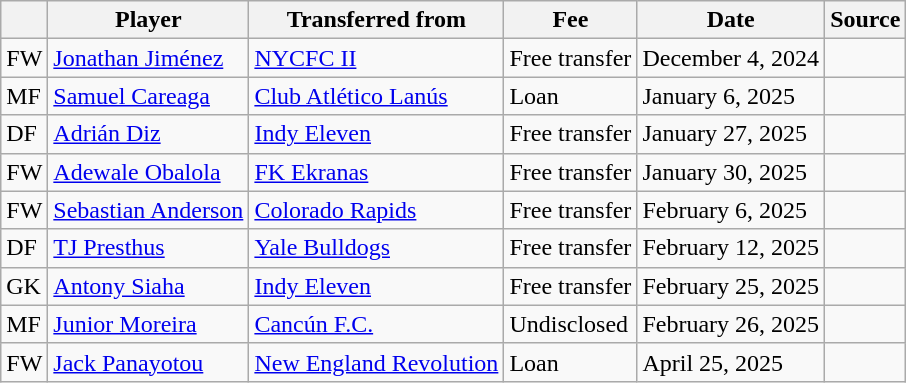<table class="wikitable plainrowheaders sortable">
<tr>
<th align="center"></th>
<th>Player</th>
<th>Transferred from</th>
<th>Fee</th>
<th>Date</th>
<th>Source</th>
</tr>
<tr>
<td>FW</td>
<td> <a href='#'>Jonathan Jiménez</a></td>
<td><a href='#'>NYCFC II</a></td>
<td>Free transfer</td>
<td>December 4, 2024</td>
<td></td>
</tr>
<tr>
<td>MF</td>
<td> <a href='#'>Samuel Careaga</a></td>
<td> <a href='#'>Club Atlético Lanús</a></td>
<td>Loan</td>
<td>January 6, 2025</td>
<td></td>
</tr>
<tr>
<td>DF</td>
<td> <a href='#'>Adrián Diz</a></td>
<td><a href='#'>Indy Eleven</a></td>
<td>Free transfer</td>
<td>January 27, 2025</td>
<td></td>
</tr>
<tr>
<td>FW</td>
<td> <a href='#'>Adewale Obalola</a></td>
<td> <a href='#'>FK Ekranas</a></td>
<td>Free transfer</td>
<td>January 30, 2025</td>
<td></td>
</tr>
<tr>
<td>FW</td>
<td> <a href='#'>Sebastian Anderson</a></td>
<td><a href='#'>Colorado Rapids</a></td>
<td>Free transfer</td>
<td>February 6, 2025</td>
<td></td>
</tr>
<tr>
<td>DF</td>
<td> <a href='#'>TJ Presthus</a></td>
<td><a href='#'>Yale Bulldogs</a></td>
<td>Free transfer</td>
<td>February 12, 2025</td>
<td></td>
</tr>
<tr>
<td>GK</td>
<td> <a href='#'>Antony Siaha</a></td>
<td><a href='#'>Indy Eleven</a></td>
<td>Free transfer</td>
<td>February 25, 2025</td>
<td></td>
</tr>
<tr>
<td>MF</td>
<td> <a href='#'>Junior Moreira</a></td>
<td> <a href='#'>Cancún F.C.</a></td>
<td>Undisclosed</td>
<td>February 26, 2025</td>
<td></td>
</tr>
<tr>
<td>FW</td>
<td> <a href='#'>Jack Panayotou</a></td>
<td><a href='#'>New England Revolution</a></td>
<td>Loan</td>
<td>April 25, 2025</td>
<td></td>
</tr>
</table>
